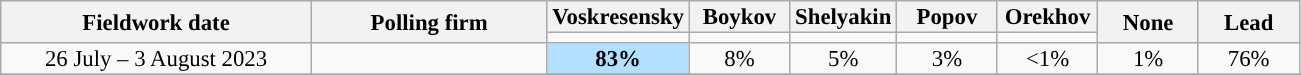<table class=wikitable style="font-size:95%; line-height:14px; text-align:center">
<tr>
<th style=width:200px; rowspan=2>Fieldwork date</th>
<th style=width:150px; rowspan=2>Polling firm</th>
<th style="width:60px;">Voskresensky</th>
<th style="width:60px;">Boykov</th>
<th style="width:60px;">Shelyakin</th>
<th style="width:60px;">Popov</th>
<th style="width:60px;">Orekhov</th>
<th style="width:60px;" rowspan=2>None</th>
<th style="width:60px;" rowspan="2">Lead</th>
</tr>
<tr>
<td bgcolor=></td>
<td bgcolor=></td>
<td bgcolor=></td>
<td bgcolor=></td>
<td bgcolor=></td>
</tr>
<tr>
<td>26 July – 3 August 2023</td>
<td></td>
<td style="background:#B3E0FF"><strong>83%</strong></td>
<td>8%</td>
<td>5%</td>
<td>3%</td>
<td><1%</td>
<td>1%</td>
<td style="background:">76%</td>
</tr>
<tr>
</tr>
</table>
